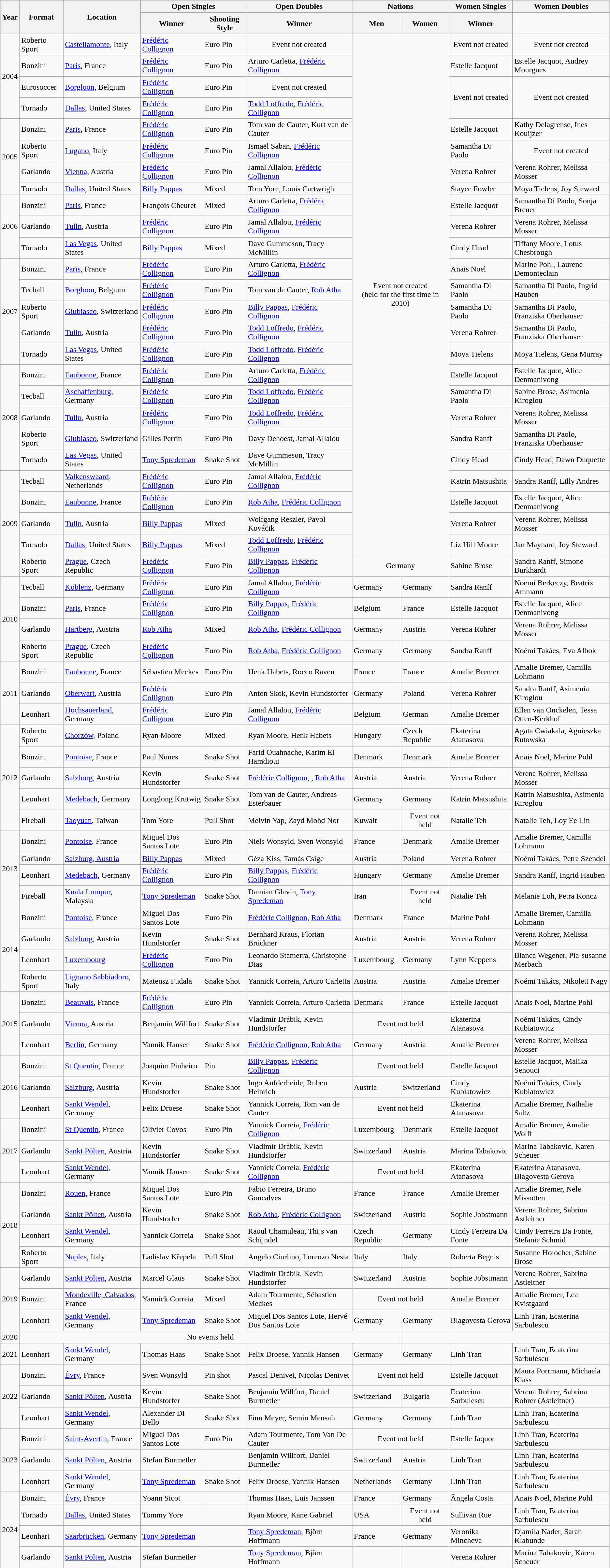<table class="wikitable">
<tr>
<th rowspan=2>Year</th>
<th rowspan=2>Format</th>
<th rowspan=2>Location</th>
<th colspan=2>Open Singles</th>
<th colspan=1>Open Doubles</th>
<th colspan=2>Nations</th>
<th colspan=1>Women Singles</th>
<th colspan=1>Women Doubles</th>
</tr>
<tr>
<th>Winner</th>
<th>Shooting Style</th>
<th>Winner</th>
<th>Men</th>
<th>Women</th>
<th>Winner</th>
</tr>
<tr>
<td rowspan="4" style="text-align: center;">2004</td>
<td>Roberto Sport</td>
<td><a href='#'>Castellamonte</a>, Italy</td>
<td> <a href='#'>Frédéric Collignon</a></td>
<td>Euro Pin</td>
<td align=center>Event not created</td>
<td align=center rowspan=25 colspan=2>Event not created<br>(held for the first time in 2010)</td>
<td align=center>Event not created</td>
<td align=center>Event not created</td>
</tr>
<tr>
<td>Bonzini</td>
<td><a href='#'>Paris</a>, France</td>
<td> <a href='#'>Frédéric Collignon</a></td>
<td>Euro Pin</td>
<td> Arturo Carletta,  <a href='#'>Frédéric Collignon</a></td>
<td> Estelle Jacquot</td>
<td> Estelle Jacquot,  Audrey Mourgues</td>
</tr>
<tr>
<td>Eurosoccer</td>
<td><a href='#'>Borgloon</a>, Belgium</td>
<td> <a href='#'>Frédéric Collignon</a></td>
<td>Euro Pin</td>
<td align=center>Event not created</td>
<td rowspan="2" align=center>Event not created</td>
<td rowspan="2" align=center>Event not created</td>
</tr>
<tr>
<td>Tornado</td>
<td><a href='#'>Dallas</a>, United States</td>
<td> <a href='#'>Frédéric Collignon</a></td>
<td>Euro Pin</td>
<td> <a href='#'>Todd Loffredo</a>,  <a href='#'>Frédéric Collignon</a></td>
</tr>
<tr>
<td rowspan="4" style="text-align: center;">2005</td>
<td>Bonzini</td>
<td><a href='#'>Paris</a>, France</td>
<td> <a href='#'>Frédéric Collignon</a></td>
<td>Euro Pin</td>
<td> Tom van de Cauter,  Kurt van de Cauter</td>
<td> Estelle Jacquot</td>
<td> Kathy Delagrense,  Ines Kouijzer</td>
</tr>
<tr>
<td>Roberto Sport</td>
<td><a href='#'>Lugano</a>, Italy</td>
<td> <a href='#'>Frédéric Collignon</a></td>
<td>Euro Pin</td>
<td> Ismaël Saban,  <a href='#'>Frédéric Collignon</a></td>
<td> Samantha Di Paolo</td>
<td align=center>Event not created</td>
</tr>
<tr>
<td>Garlando</td>
<td><a href='#'>Vienna</a>, Austria</td>
<td> <a href='#'>Frédéric Collignon</a></td>
<td>Euro Pin</td>
<td> Jamal Allalou,  <a href='#'>Frédéric Collignon</a></td>
<td> Verena Rohrer</td>
<td> Verena Rohrer,  Melissa Mosser</td>
</tr>
<tr>
<td>Tornado</td>
<td><a href='#'>Dallas</a>, United States</td>
<td> <a href='#'>Billy Pappas</a></td>
<td>Mixed</td>
<td> Tom Yore,  Louis Cartwright</td>
<td> Stayce Fowler</td>
<td> Moya Tielens,  Joy Steward</td>
</tr>
<tr>
<td rowspan="3" style="text-align: center;">2006</td>
<td>Bonzini</td>
<td><a href='#'>Paris</a>, France</td>
<td> François Cheuret</td>
<td>Mixed</td>
<td> Arturo Carletta,  <a href='#'>Frédéric Collignon</a></td>
<td> Estelle Jacquot</td>
<td> Samantha Di Paolo,  Sonja Breuer</td>
</tr>
<tr>
<td>Garlando</td>
<td><a href='#'>Tulln</a>, Austria</td>
<td> <a href='#'>Frédéric Collignon</a></td>
<td>Euro Pin</td>
<td> Jamal Allalou,  <a href='#'>Frédéric Collignon</a></td>
<td> Verena Rohrer</td>
<td> Verena Rohrer,  Melissa Mosser</td>
</tr>
<tr>
<td>Tornado</td>
<td><a href='#'>Las Vegas</a>, United States</td>
<td> <a href='#'>Billy Pappas</a></td>
<td>Mixed</td>
<td> Dave Gummeson,  Tracy McMillin</td>
<td> Cindy Head</td>
<td> Tiffany Moore,  Lotus Chesbrough</td>
</tr>
<tr>
<td rowspan="5" style="text-align: center;">2007</td>
<td>Bonzini</td>
<td><a href='#'>Paris</a>, France</td>
<td> <a href='#'>Frédéric Collignon</a></td>
<td>Euro Pin</td>
<td> Arturo Carletta,  <a href='#'>Frédéric Collignon</a></td>
<td> Anais Noel</td>
<td> Marine Pohl,  Laurene Demonteclain</td>
</tr>
<tr>
<td>Tecball</td>
<td><a href='#'>Borgloon</a>, Belgium</td>
<td> <a href='#'>Frédéric Collignon</a></td>
<td>Euro Pin</td>
<td> Tom van de Cauter,  <a href='#'>Rob Atha</a></td>
<td> Samantha Di Paolo</td>
<td> Samantha Di Paolo,  Ingrid Hauben</td>
</tr>
<tr>
<td>Roberto Sport</td>
<td><a href='#'>Giubiasco</a>, Switzerland</td>
<td> <a href='#'>Frédéric Collignon</a></td>
<td>Euro Pin</td>
<td> <a href='#'>Billy Pappas</a>,  <a href='#'>Frédéric Collignon</a></td>
<td> Samantha Di Paolo</td>
<td> Samantha Di Paolo,  Franziska Oberhauser</td>
</tr>
<tr>
<td>Garlando</td>
<td><a href='#'>Tulln</a>, Austria</td>
<td> <a href='#'>Frédéric Collignon</a></td>
<td>Euro Pin</td>
<td> <a href='#'>Todd Loffredo</a>,  <a href='#'>Frédéric Collignon</a></td>
<td> Verena Rohrer</td>
<td> Samantha Di Paolo,  Franziska Oberhauser</td>
</tr>
<tr>
<td>Tornado</td>
<td><a href='#'>Las Vegas</a>, United States</td>
<td> <a href='#'>Frédéric Collignon</a></td>
<td>Euro Pin</td>
<td> <a href='#'>Todd Loffredo</a>,  <a href='#'>Frédéric Collignon</a></td>
<td> Moya Tielens</td>
<td> Moya Tielens,  Gena Murray</td>
</tr>
<tr>
<td rowspan="5" style="text-align: center;">2008</td>
<td>Bonzini</td>
<td><a href='#'>Eaubonne</a>, France</td>
<td> <a href='#'>Frédéric Collignon</a></td>
<td>Euro Pin</td>
<td> Arturo Carletta,  <a href='#'>Frédéric Collignon</a></td>
<td> Estelle Jacquot</td>
<td> Estelle Jacquot,  Alice Denmanivong</td>
</tr>
<tr>
<td>Tecball</td>
<td><a href='#'>Aschaffenburg</a>, Germany</td>
<td> <a href='#'>Frédéric Collignon</a></td>
<td>Euro Pin</td>
<td> <a href='#'>Todd Loffredo</a>,  <a href='#'>Frédéric Collignon</a></td>
<td> Samantha Di Paolo</td>
<td> Sabine Brose,  Asimenia Kiroglou</td>
</tr>
<tr>
<td>Garlando</td>
<td><a href='#'>Tulln</a>, Austria</td>
<td> <a href='#'>Frédéric Collignon</a></td>
<td>Euro Pin</td>
<td> <a href='#'>Todd Loffredo</a>,  <a href='#'>Frédéric Collignon</a></td>
<td> Verena Rohrer</td>
<td> Verena Rohrer,  Melissa Mosser</td>
</tr>
<tr>
<td>Roberto Sport</td>
<td><a href='#'>Giubiasco</a>, Switzerland</td>
<td> Gilles Perrin</td>
<td>Euro Pin</td>
<td> Davy Dehoest,  Jamal Allalou</td>
<td> Sandra Ranff</td>
<td> Samantha Di Paolo,  Franziska Oberhauser</td>
</tr>
<tr>
<td>Tornado</td>
<td><a href='#'>Las Vegas</a>, United States</td>
<td> <a href='#'>Tony Spredeman</a></td>
<td>Snake Shot</td>
<td> Dave Gummeson,  Tracy McMillin</td>
<td> Cindy Head</td>
<td> Cindy Head,  Dawn Duquette</td>
</tr>
<tr>
<td rowspan="5" style="text-align: center;">2009</td>
<td>Tecball</td>
<td><a href='#'>Valkenswaard</a>, Netherlands</td>
<td> <a href='#'>Frédéric Collignon</a></td>
<td>Euro Pin</td>
<td> Jamal Allalou,  <a href='#'>Frédéric Collignon</a></td>
<td> Katrin Matsushita</td>
<td> Sandra Ranff,  Lilly Andres</td>
</tr>
<tr>
<td>Bonzini</td>
<td><a href='#'>Eaubonne</a>, France</td>
<td> <a href='#'>Frédéric Collignon</a></td>
<td>Euro Pin</td>
<td> <a href='#'>Rob Atha</a>,  <a href='#'>Frédéric Collignon</a></td>
<td> Estelle Jacquot</td>
<td> Estelle Jacquot,  Alice Denmanivong</td>
</tr>
<tr>
<td>Garlando</td>
<td><a href='#'>Tulln</a>, Austria</td>
<td> <a href='#'>Billy Pappas</a></td>
<td>Mixed</td>
<td> Wolfgang Reszler,  Pavol Kováčik</td>
<td> Verena Rohrer</td>
<td> Verena Rohrer,  Melissa Mosser</td>
</tr>
<tr>
<td>Tornado</td>
<td><a href='#'>Dallas</a>, United States</td>
<td> <a href='#'>Billy Pappas</a></td>
<td>Mixed</td>
<td> <a href='#'>Todd Loffredo</a>,  <a href='#'>Frédéric Collignon</a></td>
<td> Liz Hill Moore</td>
<td> Jan Maynard,  Joy Steward</td>
</tr>
<tr>
<td>Roberto Sport</td>
<td><a href='#'>Prague</a>, Czech Republic</td>
<td> <a href='#'>Frédéric Collignon</a></td>
<td>Euro Pin</td>
<td> <a href='#'>Billy Pappas</a>,  <a href='#'>Frédéric Collignon</a></td>
<td align=center colspan="2"> Germany</td>
<td> Sabine Brose</td>
<td> Sandra Ranff,  Simone Burkhardt</td>
</tr>
<tr>
<td rowspan="4" style="text-align: center;">2010</td>
<td>Tecball</td>
<td><a href='#'>Koblenz</a>, Germany</td>
<td> <a href='#'>Frédéric Collignon</a></td>
<td>Euro Pin</td>
<td> Jamal Allalou,  <a href='#'>Frédéric Collignon</a></td>
<td> Germany</td>
<td> Germany</td>
<td> Sandra Ranff</td>
<td> Noemi Berkeczy,  Beatrix Ammann</td>
</tr>
<tr>
<td>Bonzini</td>
<td><a href='#'>Paris</a>, France</td>
<td> <a href='#'>Frédéric Collignon</a></td>
<td>Euro Pin</td>
<td> <a href='#'>Billy Pappas</a>,  <a href='#'>Frédéric Collignon</a></td>
<td> Belgium</td>
<td> France</td>
<td> Estelle Jacquot</td>
<td> Estelle Jacquot,  Alice Denmanivong</td>
</tr>
<tr>
<td>Garlando</td>
<td><a href='#'>Hartberg</a>, Austria</td>
<td> <a href='#'>Rob Atha</a></td>
<td>Mixed</td>
<td> <a href='#'>Rob Atha</a>,  <a href='#'>Frédéric Collignon</a></td>
<td> Germany</td>
<td> Austria</td>
<td> Verena Rohrer</td>
<td> Verena Rohrer,  Melissa Mosser</td>
</tr>
<tr>
<td>Roberto Sport</td>
<td><a href='#'>Prague</a>, Czech Republic</td>
<td> <a href='#'>Frédéric Collignon</a></td>
<td>Euro Pin</td>
<td> <a href='#'>Rob Atha</a>,  <a href='#'>Frédéric Collignon</a></td>
<td> Germany</td>
<td> Germany</td>
<td> Sandra Ranff</td>
<td> Noémi Takács,  Eva Albok</td>
</tr>
<tr>
<td rowspan="3" style="text-align: center;">2011</td>
<td>Bonzini</td>
<td><a href='#'>Eaubonne</a>, France</td>
<td> Sébastien Meckes</td>
<td>Euro Pin</td>
<td> Henk Habets,  Rocco Raven</td>
<td> France</td>
<td> France</td>
<td> Amalie Bremer</td>
<td> Amalie Bremer,  Camilla Lohmann</td>
</tr>
<tr>
<td>Garlando</td>
<td><a href='#'>Oberwart</a>, Austria</td>
<td> <a href='#'>Frédéric Collignon</a></td>
<td>Euro Pin</td>
<td> Anton Skok,  Kevin Hundstorfer</td>
<td> Germany</td>
<td> Poland</td>
<td> Verena Rohrer</td>
<td> Sandra Ranff,  Asimenia Kiroglou</td>
</tr>
<tr>
<td>Leonhart</td>
<td><a href='#'>Hochsauerland</a>, Germany</td>
<td> <a href='#'>Frédéric Collignon</a></td>
<td>Euro Pin</td>
<td> Jamal Allalou,  <a href='#'>Frédéric Collignon</a></td>
<td> Belgium</td>
<td> German</td>
<td> Amalie Bremer</td>
<td> Ellen van Onckelen,  Tessa Otten-Kerkhof</td>
</tr>
<tr>
<td rowspan="5" style="text-align: center;">2012</td>
<td>Roberto Sport</td>
<td><a href='#'>Chorzów</a>, Poland</td>
<td> Ryan Moore</td>
<td>Mixed</td>
<td> Ryan Moore,  Henk Habets</td>
<td> Hungary</td>
<td> Czech Republic</td>
<td> Ekaterina Atanasova</td>
<td> Agata Cwiakala,  Agnieszka Rutowska</td>
</tr>
<tr>
<td>Bonzini</td>
<td><a href='#'>Pontoise</a>, France</td>
<td> Paul Nunes</td>
<td>Snake Shot</td>
<td> Farid Ouahnache,  Karim El Hamdioui</td>
<td> Denmark</td>
<td> Denmark</td>
<td> Amalie Bremer</td>
<td> Anais Noel,  Marine Pohl</td>
</tr>
<tr>
<td>Garlando</td>
<td><a href='#'>Salzburg</a>, Austria</td>
<td> Kevin Hundstorfer</td>
<td>Snake Shot</td>
<td> <a href='#'>Frédéric Collignon</a>, , <a href='#'>Rob Atha</a></td>
<td> Austria</td>
<td> Austria</td>
<td> Verena Rohrer</td>
<td> Verena Rohrer,  Melissa Mosser</td>
</tr>
<tr>
<td>Leonhart</td>
<td><a href='#'>Medebach</a>, Germany</td>
<td> Longlong Krutwig</td>
<td>Snake Shot</td>
<td> Tom van de Cauter,  Andreas Esterbauer</td>
<td> Germany</td>
<td> Germany</td>
<td> Katrin Matsushita</td>
<td> Katrin Matsushita,  Asimenia Kiroglou</td>
</tr>
<tr>
<td>Fireball</td>
<td><a href='#'>Taoyuan</a>, Taiwan</td>
<td> Tom Yore</td>
<td>Pull Shot</td>
<td> Melvin Yap,  Zayd Mohd Nor</td>
<td> Kuwait</td>
<td align=center>Event not held</td>
<td> Natalie Teh</td>
<td> Natalie Teh,  Loy Ee Lin</td>
</tr>
<tr>
<td rowspan="4" style="text-align: center;">2013</td>
<td>Bonzini</td>
<td><a href='#'>Pontoise</a>, France</td>
<td> Miguel Dos Santos Lote</td>
<td>Euro Pin</td>
<td> Niels Wonsyld,  Sven Wonsyld</td>
<td> France</td>
<td> Denmark</td>
<td> Amalie Bremer</td>
<td> Amalie Bremer,  Camilla Lohmann</td>
</tr>
<tr>
<td>Garlando</td>
<td><a href='#'>Salzburg, Austria</a></td>
<td> <a href='#'>Billy Pappas</a></td>
<td>Mixed</td>
<td> Géza Kiss,  Tamás Csige</td>
<td> Austria</td>
<td> Poland</td>
<td> Verena Rohrer</td>
<td> Noémi Takács,  Petra Szendei</td>
</tr>
<tr>
<td>Leonhart</td>
<td><a href='#'>Medebach</a>, Germany</td>
<td> <a href='#'>Frédéric Collignon</a></td>
<td>Euro Pin</td>
<td> <a href='#'>Billy Pappas</a>,  <a href='#'>Frédéric Collignon</a></td>
<td> Hungary</td>
<td> Germany</td>
<td> Amalie Bremer</td>
<td> Sandra Ranff,  Ingrid Hauben</td>
</tr>
<tr>
<td>Fireball</td>
<td><a href='#'>Kuala Lumpur</a>, Malaysia</td>
<td> <a href='#'>Tony Spredeman</a></td>
<td>Snake Shot</td>
<td> Damian Glavin,  <a href='#'>Tony Spredeman</a></td>
<td> Iran</td>
<td align=center>Event not held</td>
<td> Natalie Teh</td>
<td> Melanie Loh,  Petra Koncz</td>
</tr>
<tr>
<td rowspan="4" style="text-align: center;">2014</td>
<td>Bonzini</td>
<td><a href='#'>Pontoise</a>, France</td>
<td> Miguel Dos Santos Lote</td>
<td>Euro Pin</td>
<td> <a href='#'>Frédéric Collignon</a>,  <a href='#'>Rob Atha</a></td>
<td> Denmark</td>
<td> France</td>
<td> Marine Pohl</td>
<td> Amalie Bremer,  Camilla Lohmann</td>
</tr>
<tr>
<td>Garlando</td>
<td><a href='#'>Salzburg</a>, Austria</td>
<td> Kevin Hundstorfer</td>
<td>Snake Shot</td>
<td> Bernhard Kraus,  Florian Brückner</td>
<td> Austria</td>
<td> Austria</td>
<td> Verena Rohrer</td>
<td> Verena Rohrer,  Melissa Mosser</td>
</tr>
<tr>
<td>Leonhart</td>
<td><a href='#'>Luxembourg</a></td>
<td> <a href='#'>Frédéric Collignon</a></td>
<td>Euro Pin</td>
<td> Leonardo Stamerra,  Christophe Dias</td>
<td> Luxembourg</td>
<td> Germany</td>
<td> Lynn Keppens</td>
<td> Bianca Wegener,  Pia-susanne Merbach</td>
</tr>
<tr>
<td>Roberto Sport</td>
<td><a href='#'>Lignano Sabbiadoro</a>, Italy</td>
<td> Mateusz Fudala</td>
<td>Snake Shot</td>
<td> Yannick Correia,  Arturo Carletta</td>
<td> Austria</td>
<td> Austria</td>
<td> Amalie Bremer</td>
<td> Noémi Takács,  Nikolett Nagy</td>
</tr>
<tr>
<td rowspan="3" style="text-align: center;">2015</td>
<td>Bonzini</td>
<td><a href='#'>Beauvais</a>, France</td>
<td> <a href='#'>Frédéric Collignon</a></td>
<td>Euro Pin</td>
<td> Yannick Correia,  Arturo Carletta</td>
<td> Denmark</td>
<td> France</td>
<td> Estelle Jacquot</td>
<td> Anais Noel,  Marine Pohl</td>
</tr>
<tr>
<td>Garlando</td>
<td><a href='#'>Vienna</a>, Austria</td>
<td> Benjamin Willfort</td>
<td>Snake Shot</td>
<td> Vladimír Drábik,  Kevin Hundstorfer</td>
<td colspan="2" align=center>Event not held</td>
<td> Ekaterina Atanasova</td>
<td> Noémi Takács,  Cindy Kubiatowicz</td>
</tr>
<tr>
<td>Leonhart</td>
<td><a href='#'>Berlin</a>, Germany</td>
<td> Yannik Hansen</td>
<td>Snake Shot</td>
<td> <a href='#'>Frédéric Collignon</a>,  <a href='#'>Rob Atha</a></td>
<td> Germany</td>
<td> Austria</td>
<td> Amalie Bremer</td>
<td> Verena Rohrer,  Melissa Mosser</td>
</tr>
<tr>
<td rowspan="3" style="text-align: center;">2016</td>
<td>Bonzini</td>
<td><a href='#'>St Quentin</a>, France</td>
<td> Joaquim Pinheiro</td>
<td>Pin</td>
<td> <a href='#'>Billy Pappas</a>,  <a href='#'>Frédéric Collignon</a></td>
<td colspan="2" align=center>Event not held</td>
<td> Estelle Jacquot</td>
<td> Estelle Jacquot, 	 Malika Senouci</td>
</tr>
<tr>
<td>Garlando</td>
<td><a href='#'>Salzburg</a>, Austria</td>
<td> Kevin Hundstorfer</td>
<td>Snake Shot</td>
<td> Ingo Aufderheide,  Ruben Heinrich</td>
<td> Austria</td>
<td> Switzerland</td>
<td> Cindy Kubiatowicz</td>
<td> Noémi Takács,  Cindy Kubiatowicz</td>
</tr>
<tr>
<td>Leonhart</td>
<td><a href='#'>Sankt Wendel</a>, Germany</td>
<td> Felix Droese</td>
<td>Snake Shot</td>
<td> Yannick Correia,  Tom van de Cauter</td>
<td colspan="2" align=center>Event not held</td>
<td> Ekaterina Atanasova</td>
<td> Amalie Bremer,  Nathalie Saltz</td>
</tr>
<tr>
<td rowspan="3" style="text-align: center;">2017</td>
<td>Bonzini</td>
<td><a href='#'>St Quentin</a>, France</td>
<td> Olivier Covos</td>
<td>Euro Pin</td>
<td> Yannick Correia,  <a href='#'>Frédéric Collignon</a></td>
<td> Luxembourg</td>
<td> Denmark</td>
<td> Estelle Jacquot</td>
<td> Amalie Bremer,  Amalie Wolff</td>
</tr>
<tr>
<td>Garlando</td>
<td><a href='#'>Sankt Pölten</a>, Austria</td>
<td> Kevin Hundstorfer</td>
<td>Snake Shot</td>
<td> Vladimír Drábik,  Kevin Hundstorfer</td>
<td> Switzerland</td>
<td> Austria</td>
<td> Marina Tabakovic</td>
<td> Marina Tabakovic,  Karen Scheuer</td>
</tr>
<tr>
<td>Leonhart</td>
<td><a href='#'>Sankt Wendel</a>, Germany</td>
<td> Yannik Hansen</td>
<td>Snake Shot</td>
<td> Yannick Correia,  <a href='#'>Frédéric Collignon</a></td>
<td colspan="2" align=center>Event not held</td>
<td> Ekaterina Atanasova</td>
<td> Ekaterina Atanasova,   Blagovesta Gerova</td>
</tr>
<tr>
<td rowspan="4" style="text-align: center;">2018</td>
<td>Bonzini</td>
<td><a href='#'>Rouen</a>, France</td>
<td> Miguel Dos Santos Lote</td>
<td>Euro Pin</td>
<td> Fabio Ferreira,  Bruno Goncalves</td>
<td> France</td>
<td> France</td>
<td> Amalie Bremer</td>
<td> Amalie Bremer,  Nele Missotten</td>
</tr>
<tr>
<td>Garlando</td>
<td><a href='#'>Sankt Pölten</a>, Austria</td>
<td> Kevin Hundstorfer</td>
<td>Snake Shot</td>
<td> <a href='#'>Rob Atha</a>,  <a href='#'>Frédéric Collignon</a></td>
<td> Switzerland</td>
<td> Austria</td>
<td> Sophie Jobstmann</td>
<td> Verena Rohrer,  Sabrina Astleitner</td>
</tr>
<tr>
<td>Leonhart</td>
<td><a href='#'>Sankt Wendel</a>, Germany</td>
<td> Yannick Correia</td>
<td>Snake Shot</td>
<td> Raoul Chamuleau,  Thijs van Schijndel</td>
<td> Czech Republic</td>
<td> Germany</td>
<td> Cindy Ferreira Da Fonte</td>
<td> Cindy Ferreira Da Fonte,  Stefanie Schmid</td>
</tr>
<tr>
<td>Roberto Sport</td>
<td><a href='#'>Naples</a>, Italy</td>
<td> Ladislav Křepela</td>
<td>Pull Shot</td>
<td> Angelo Ciurlino,  Lorenzo Nesta</td>
<td> Italy</td>
<td> Italy</td>
<td> Roberta Begnis</td>
<td> Susanne Holocher,  Sabine Brose</td>
</tr>
<tr>
<td rowspan="3" style="text-align: center;">2019</td>
<td>Garlando</td>
<td><a href='#'>Sankt Pölten</a>, Austria</td>
<td> Marcel Glaus</td>
<td>Snake Shot</td>
<td> Vladimír Drábik,  Kevin Hundstorfer</td>
<td> Switzerland</td>
<td> Austria</td>
<td> Sophie Jobstmann</td>
<td> Verena Rohrer,  Sabrina Astleitner</td>
</tr>
<tr>
<td>Bonzini</td>
<td><a href='#'>Mondeville, Calvados</a>, France</td>
<td> Yannick Correia</td>
<td>Mixed</td>
<td> Adam Tourmente,  Sébastien Meckes</td>
<td colspan="2" align=center>Event not held</td>
<td> Amalie Bremer</td>
<td> Amalie Bremer,  Lea Kvistgaard</td>
</tr>
<tr>
<td>Leonhart</td>
<td><a href='#'>Sankt Wendel</a>, Germany</td>
<td> <a href='#'>Tony Spredeman</a></td>
<td>Snake Shot</td>
<td> Miguel Dos Santos Lote,  Hervé Dos Santos Lote</td>
<td> Germany</td>
<td> Germany</td>
<td> Blagovesta Gerova</td>
<td> Linh Tran,  Ecaterina Sarbulescu</td>
</tr>
<tr>
<td rowspan="1" style="text-align: center;">2020</td>
<td align=center colspan=6>No events held</td>
</tr>
<tr>
<td rowspan="1" style="text-align: center;">2021</td>
<td>Leonhart</td>
<td><a href='#'>Sankt Wendel</a>, Germany</td>
<td> Thomas Haas</td>
<td>Snake Shot</td>
<td> Felix Droese,  Yannik Hansen</td>
<td> Germany</td>
<td> Germany</td>
<td> Linh Tran</td>
<td> Linh Tran,  Ecaterina Sarbulescu</td>
</tr>
<tr>
<td rowspan="3" style="text-align: center;">2022</td>
<td>Bonzini</td>
<td><a href='#'>Évry</a>, France</td>
<td> Sven Wonsyld</td>
<td>Pin shot</td>
<td> Pascal Denivet,  Nicolas Denivet</td>
<td colspan="2" align=center>Event not held</td>
<td> Estelle Jacquot</td>
<td> Maura Porrmann,  Michaela Klass</td>
</tr>
<tr>
<td>Garlando</td>
<td><a href='#'>Sankt Pölten</a>, Austria</td>
<td> Kevin Hundstorfer</td>
<td>Snake Shot</td>
<td> Benjamin Willfort,  Daniel Burmetler</td>
<td> Switzerland</td>
<td> Bulgaria</td>
<td> Ecaterina Sarbulescu</td>
<td> Verena Rohrer,  Sabrina Rohrer (Astleitner)</td>
</tr>
<tr>
<td>Leonhart</td>
<td><a href='#'>Sankt Wendel</a>, Germany</td>
<td> Alexander Di Bello</td>
<td>Snake Shot</td>
<td> Finn Meyer,  Semin Mensah</td>
<td> Germany</td>
<td> Germany</td>
<td> Linh Tran</td>
<td> Linh Tran,  Ecaterina Sarbulescu</td>
</tr>
<tr>
<td rowspan="3" style="text-align: center;">2023</td>
<td>Bonzini</td>
<td><a href='#'>Saint-Avertin</a>, France</td>
<td> Miguel Dos Santos Lote</td>
<td>Euro Pin</td>
<td> Adam Tourmente,  Tom Van De Cauter</td>
<td colspan="2" align=center>Event not held</td>
<td> Estelle Jaquot</td>
<td> Linh Tran,  Ecaterina Sarbulescu</td>
</tr>
<tr>
<td>Garlando</td>
<td><a href='#'>Sankt Pölten</a>, Austria</td>
<td> 	Stefan Burmetler</td>
<td></td>
<td> Benjamin Willfort,  Daniel Burmetler</td>
<td> Switzerland</td>
<td> Austria</td>
<td> Linh Tran</td>
<td> Linh Tran,  Ecaterina Sarbulescu</td>
</tr>
<tr>
<td>Leonhart</td>
<td><a href='#'>Sankt Wendel</a>, Germany</td>
<td> <a href='#'>Tony Spredeman</a></td>
<td>Snake Shot</td>
<td> Felix Droese,  Yannik Hansen</td>
<td> Netherlands</td>
<td> Germany</td>
<td> Linh Tran</td>
<td> Linh Tran,  Ecaterina Sarbulescu</td>
</tr>
<tr>
<td rowspan="4" style="text-align: center;">2024</td>
<td>Bonzini</td>
<td><a href='#'>Évry</a>, France</td>
<td> Yoann Sicot</td>
<td></td>
<td> Thomas Haas,  Luis Janssen</td>
<td> France</td>
<td> Germany</td>
<td> Ângela Costa</td>
<td> Anais Noel,  Marine Pohl</td>
</tr>
<tr>
<td>Tornado</td>
<td><a href='#'>Dallas</a>, United States</td>
<td> Tommy Yore</td>
<td></td>
<td> Ryan Moore,  Kane Gabriel</td>
<td> USA</td>
<td align=center>Event not held</td>
<td> Sullivan Rue</td>
<td> Linh Tran,  Ecaterina Sarbulescu</td>
</tr>
<tr>
<td>Leonhart</td>
<td><a href='#'>Saarbrücken</a>, Germany</td>
<td> <a href='#'>Tony Spredeman</a></td>
<td></td>
<td> <a href='#'>Tony Spredeman</a>,  Björn Hoffmann</td>
<td> France</td>
<td> Germany</td>
<td> Veronika Mincheva</td>
<td> Djamila Nader,  Sarah Klabunde</td>
</tr>
<tr>
<td>Garlando</td>
<td><a href='#'>Sankt Pölten</a>, Austria</td>
<td> Stefan Burmetler</td>
<td></td>
<td> <a href='#'>Tony Spredeman</a>,  Björn Hoffmann</td>
<td></td>
<td></td>
<td> Verena Rohrer</td>
<td>  Marina Tabakovic,  Karen Scheuer</td>
</tr>
<tr>
</tr>
</table>
